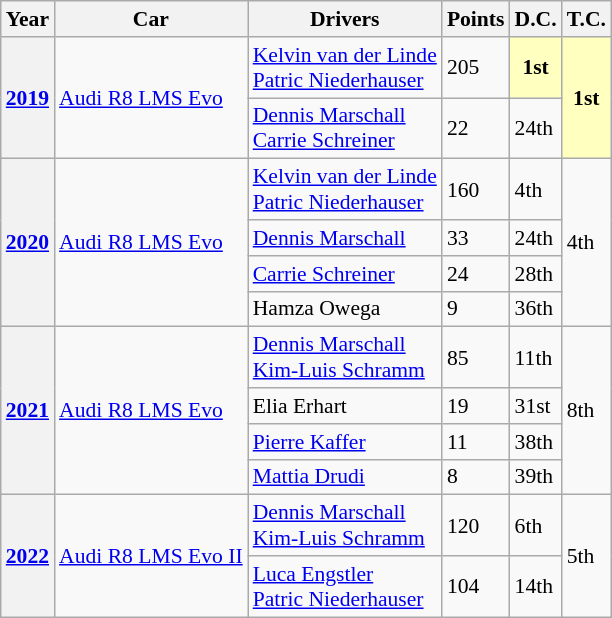<table class="wikitable" style="font-size: 90%;">
<tr>
<th colspan="1">Year</th>
<th>Car</th>
<th colspan="1">Drivers</th>
<th colspan="1">Points</th>
<th>D.C.</th>
<th>T.C.</th>
</tr>
<tr>
<th rowspan="2"><a href='#'>2019</a></th>
<td rowspan="2"><a href='#'>Audi R8 LMS Evo</a></td>
<td> <a href='#'>Kelvin van der Linde</a><br> <a href='#'>Patric Niederhauser</a></td>
<td>205</td>
<td align=center style="background:#FFFFBF;"><strong>1st</strong></td>
<td rowspan="2" align=center style="background:#FFFFBF;"><strong>1st</strong></td>
</tr>
<tr>
<td> <a href='#'>Dennis Marschall</a><br> <a href='#'>Carrie Schreiner</a></td>
<td>22</td>
<td>24th</td>
</tr>
<tr>
<th rowspan="4"><a href='#'>2020</a></th>
<td rowspan="4"><a href='#'>Audi R8 LMS Evo</a></td>
<td> <a href='#'>Kelvin van der Linde</a><br> <a href='#'>Patric Niederhauser</a></td>
<td>160</td>
<td>4th</td>
<td rowspan="4">4th</td>
</tr>
<tr>
<td> <a href='#'>Dennis Marschall</a></td>
<td>33</td>
<td>24th</td>
</tr>
<tr>
<td> <a href='#'>Carrie Schreiner</a></td>
<td>24</td>
<td>28th</td>
</tr>
<tr>
<td> Hamza Owega</td>
<td>9</td>
<td>36th</td>
</tr>
<tr>
<th rowspan="4"><a href='#'>2021</a></th>
<td rowspan="4"><a href='#'>Audi R8 LMS Evo</a></td>
<td> <a href='#'>Dennis Marschall</a><br> <a href='#'>Kim-Luis Schramm</a></td>
<td>85</td>
<td>11th</td>
<td rowspan="4">8th</td>
</tr>
<tr>
<td> Elia Erhart</td>
<td>19</td>
<td>31st</td>
</tr>
<tr>
<td> <a href='#'>Pierre Kaffer</a></td>
<td>11</td>
<td>38th</td>
</tr>
<tr>
<td> <a href='#'>Mattia Drudi</a></td>
<td>8</td>
<td>39th</td>
</tr>
<tr>
<th rowspan="2"><a href='#'>2022</a></th>
<td rowspan="2"><a href='#'>Audi R8 LMS Evo II</a></td>
<td> <a href='#'>Dennis Marschall</a><br> <a href='#'>Kim-Luis Schramm</a></td>
<td>120</td>
<td>6th</td>
<td rowspan="2">5th</td>
</tr>
<tr>
<td> <a href='#'>Luca Engstler</a><br> <a href='#'>Patric Niederhauser</a></td>
<td>104</td>
<td>14th</td>
</tr>
</table>
